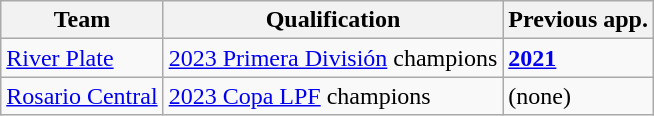<table class="wikitable">
<tr>
<th width= px>Team</th>
<th>Qualification</th>
<th>Previous app.</th>
</tr>
<tr>
<td><a href='#'>River Plate</a></td>
<td><a href='#'>2023 Primera División</a> champions</td>
<td><strong><a href='#'>2021</a></strong></td>
</tr>
<tr>
<td><a href='#'>Rosario Central</a></td>
<td><a href='#'>2023 Copa LPF</a> champions</td>
<td>(none)</td>
</tr>
</table>
